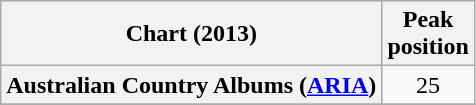<table class="wikitable sortable plainrowheaders">
<tr>
<th scope="col">Chart (2013)</th>
<th scope="col">Peak<br>position</th>
</tr>
<tr>
<th scope="row">Australian Country Albums (<a href='#'>ARIA</a>)</th>
<td align="center">25</td>
</tr>
<tr>
</tr>
</table>
